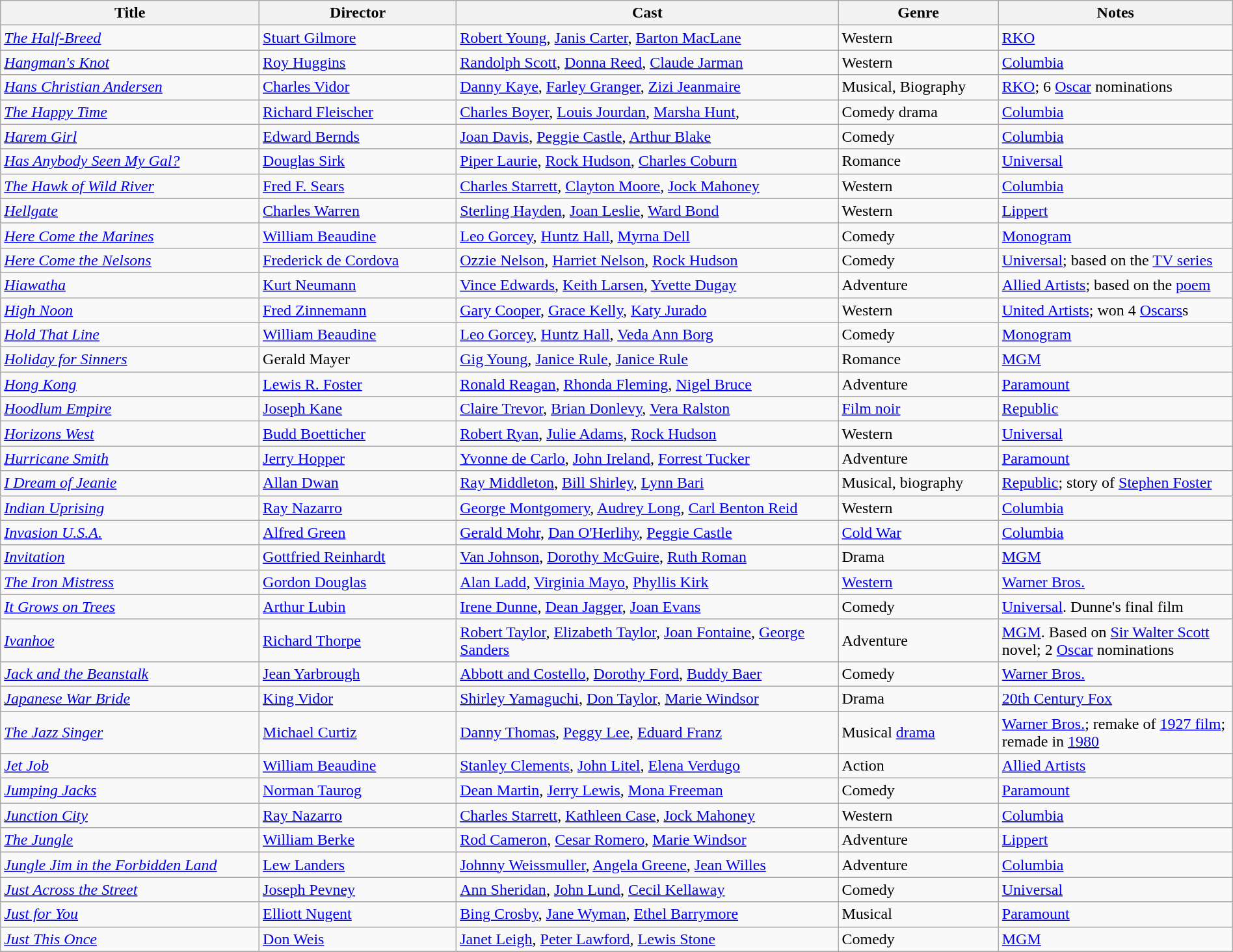<table class="wikitable" style="width:100%;">
<tr>
<th style="width:21%;">Title</th>
<th style="width:16%;">Director</th>
<th style="width:31%;">Cast</th>
<th style="width:13%;">Genre</th>
<th style="width:19%;">Notes</th>
</tr>
<tr>
<td><em><a href='#'>The Half-Breed</a></em></td>
<td><a href='#'>Stuart Gilmore</a></td>
<td><a href='#'>Robert Young</a>, <a href='#'>Janis Carter</a>, <a href='#'>Barton MacLane</a></td>
<td>Western</td>
<td><a href='#'>RKO</a></td>
</tr>
<tr>
<td><em><a href='#'>Hangman's Knot</a></em></td>
<td><a href='#'>Roy Huggins</a></td>
<td><a href='#'>Randolph Scott</a>, <a href='#'>Donna Reed</a>, <a href='#'>Claude Jarman</a></td>
<td>Western</td>
<td><a href='#'>Columbia</a></td>
</tr>
<tr>
<td><em><a href='#'>Hans Christian Andersen</a></em></td>
<td><a href='#'>Charles Vidor</a></td>
<td><a href='#'>Danny Kaye</a>, <a href='#'>Farley Granger</a>, <a href='#'>Zizi Jeanmaire</a></td>
<td>Musical, Biography</td>
<td><a href='#'>RKO</a>; 6 <a href='#'>Oscar</a> nominations</td>
</tr>
<tr>
<td><em><a href='#'>The Happy Time</a></em></td>
<td><a href='#'>Richard Fleischer</a></td>
<td><a href='#'>Charles Boyer</a>, <a href='#'>Louis Jourdan</a>, <a href='#'>Marsha Hunt</a>,</td>
<td>Comedy drama</td>
<td><a href='#'>Columbia</a></td>
</tr>
<tr>
<td><em><a href='#'>Harem Girl</a></em></td>
<td><a href='#'>Edward Bernds</a></td>
<td><a href='#'>Joan Davis</a>, <a href='#'>Peggie Castle</a>, <a href='#'>Arthur Blake</a></td>
<td>Comedy</td>
<td><a href='#'>Columbia</a></td>
</tr>
<tr>
<td><em><a href='#'>Has Anybody Seen My Gal?</a></em></td>
<td><a href='#'>Douglas Sirk</a></td>
<td><a href='#'>Piper Laurie</a>, <a href='#'>Rock Hudson</a>, <a href='#'>Charles Coburn</a></td>
<td>Romance</td>
<td><a href='#'>Universal</a></td>
</tr>
<tr>
<td><em><a href='#'>The Hawk of Wild River</a></em></td>
<td><a href='#'>Fred F. Sears</a></td>
<td><a href='#'>Charles Starrett</a>, <a href='#'>Clayton Moore</a>, <a href='#'>Jock Mahoney</a></td>
<td>Western</td>
<td><a href='#'>Columbia</a></td>
</tr>
<tr>
<td><em><a href='#'>Hellgate</a></em></td>
<td><a href='#'>Charles Warren</a></td>
<td><a href='#'>Sterling Hayden</a>, <a href='#'>Joan Leslie</a>, <a href='#'>Ward Bond</a></td>
<td>Western</td>
<td><a href='#'>Lippert</a></td>
</tr>
<tr>
<td><em><a href='#'>Here Come the Marines</a></em></td>
<td><a href='#'>William Beaudine</a></td>
<td><a href='#'>Leo Gorcey</a>, <a href='#'>Huntz Hall</a>, <a href='#'>Myrna Dell</a></td>
<td>Comedy</td>
<td><a href='#'>Monogram</a></td>
</tr>
<tr>
<td><em><a href='#'>Here Come the Nelsons</a></em></td>
<td><a href='#'>Frederick de Cordova</a></td>
<td><a href='#'>Ozzie Nelson</a>, <a href='#'>Harriet Nelson</a>, <a href='#'>Rock Hudson</a></td>
<td>Comedy</td>
<td><a href='#'>Universal</a>; based on the <a href='#'>TV series</a></td>
</tr>
<tr>
<td><em><a href='#'>Hiawatha</a></em></td>
<td><a href='#'>Kurt Neumann</a></td>
<td><a href='#'>Vince Edwards</a>, <a href='#'>Keith Larsen</a>, <a href='#'>Yvette Dugay</a></td>
<td>Adventure</td>
<td><a href='#'>Allied Artists</a>; based on the <a href='#'>poem</a></td>
</tr>
<tr>
<td><em><a href='#'>High Noon</a></em></td>
<td><a href='#'>Fred Zinnemann</a></td>
<td><a href='#'>Gary Cooper</a>, <a href='#'>Grace Kelly</a>, <a href='#'>Katy Jurado</a></td>
<td>Western</td>
<td><a href='#'>United Artists</a>; won 4 <a href='#'>Oscars</a>s</td>
</tr>
<tr>
<td><em><a href='#'>Hold That Line</a></em></td>
<td><a href='#'>William Beaudine</a></td>
<td><a href='#'>Leo Gorcey</a>, <a href='#'>Huntz Hall</a>, <a href='#'>Veda Ann Borg</a></td>
<td>Comedy</td>
<td><a href='#'>Monogram</a></td>
</tr>
<tr>
<td><em><a href='#'>Holiday for Sinners</a></em></td>
<td>Gerald Mayer</td>
<td><a href='#'>Gig Young</a>, <a href='#'>Janice Rule</a>, <a href='#'>Janice Rule</a></td>
<td>Romance</td>
<td><a href='#'>MGM</a></td>
</tr>
<tr>
<td><em><a href='#'>Hong Kong</a></em></td>
<td><a href='#'>Lewis R. Foster</a></td>
<td><a href='#'>Ronald Reagan</a>, <a href='#'>Rhonda Fleming</a>, <a href='#'>Nigel Bruce</a></td>
<td>Adventure</td>
<td><a href='#'>Paramount</a></td>
</tr>
<tr>
<td><em><a href='#'>Hoodlum Empire</a></em></td>
<td><a href='#'>Joseph Kane</a></td>
<td><a href='#'>Claire Trevor</a>, <a href='#'>Brian Donlevy</a>, <a href='#'>Vera Ralston</a></td>
<td><a href='#'>Film noir</a></td>
<td><a href='#'>Republic</a></td>
</tr>
<tr>
<td><em><a href='#'>Horizons West</a></em></td>
<td><a href='#'>Budd Boetticher</a></td>
<td><a href='#'>Robert Ryan</a>, <a href='#'>Julie Adams</a>, <a href='#'>Rock Hudson</a></td>
<td>Western</td>
<td><a href='#'>Universal</a></td>
</tr>
<tr>
<td><em><a href='#'>Hurricane Smith</a></em></td>
<td><a href='#'>Jerry Hopper</a></td>
<td><a href='#'>Yvonne de Carlo</a>, <a href='#'>John Ireland</a>, <a href='#'>Forrest Tucker</a></td>
<td>Adventure</td>
<td><a href='#'>Paramount</a></td>
</tr>
<tr>
<td><em><a href='#'>I Dream of Jeanie</a></em></td>
<td><a href='#'>Allan Dwan</a></td>
<td><a href='#'>Ray Middleton</a>, <a href='#'>Bill Shirley</a>, <a href='#'>Lynn Bari</a></td>
<td>Musical, biography</td>
<td><a href='#'>Republic</a>; story of <a href='#'>Stephen Foster</a></td>
</tr>
<tr>
<td><em><a href='#'>Indian Uprising</a></em></td>
<td><a href='#'>Ray Nazarro</a></td>
<td><a href='#'>George Montgomery</a>, <a href='#'>Audrey Long</a>, <a href='#'>Carl Benton Reid</a></td>
<td>Western</td>
<td><a href='#'>Columbia</a></td>
</tr>
<tr>
<td><em><a href='#'>Invasion U.S.A.</a></em></td>
<td><a href='#'>Alfred Green</a></td>
<td><a href='#'>Gerald Mohr</a>, <a href='#'>Dan O'Herlihy</a>, <a href='#'>Peggie Castle</a></td>
<td><a href='#'>Cold War</a></td>
<td><a href='#'>Columbia</a></td>
</tr>
<tr>
<td><em><a href='#'>Invitation</a> </em></td>
<td><a href='#'>Gottfried Reinhardt</a></td>
<td><a href='#'>Van Johnson</a>, <a href='#'>Dorothy McGuire</a>, <a href='#'>Ruth Roman</a></td>
<td>Drama</td>
<td><a href='#'>MGM</a></td>
</tr>
<tr>
<td><em><a href='#'>The Iron Mistress</a></em></td>
<td><a href='#'>Gordon Douglas</a></td>
<td><a href='#'>Alan Ladd</a>, <a href='#'>Virginia Mayo</a>, <a href='#'>Phyllis Kirk</a></td>
<td><a href='#'>Western</a></td>
<td><a href='#'>Warner Bros.</a></td>
</tr>
<tr>
<td><em><a href='#'>It Grows on Trees</a></em></td>
<td><a href='#'>Arthur Lubin</a></td>
<td><a href='#'>Irene Dunne</a>, <a href='#'>Dean Jagger</a>, <a href='#'>Joan Evans</a></td>
<td>Comedy</td>
<td><a href='#'>Universal</a>. Dunne's final film</td>
</tr>
<tr>
<td><em><a href='#'>Ivanhoe</a></em></td>
<td><a href='#'>Richard Thorpe</a></td>
<td><a href='#'>Robert Taylor</a>, <a href='#'>Elizabeth Taylor</a>, <a href='#'>Joan Fontaine</a>, <a href='#'>George Sanders</a></td>
<td>Adventure</td>
<td><a href='#'>MGM</a>. Based on <a href='#'>Sir Walter Scott</a> novel; 2 <a href='#'>Oscar</a> nominations</td>
</tr>
<tr>
<td><em><a href='#'>Jack and the Beanstalk</a></em></td>
<td><a href='#'>Jean Yarbrough</a></td>
<td><a href='#'>Abbott and Costello</a>, <a href='#'>Dorothy Ford</a>, <a href='#'>Buddy Baer</a></td>
<td>Comedy</td>
<td><a href='#'>Warner Bros.</a></td>
</tr>
<tr>
<td><em><a href='#'>Japanese War Bride</a></em></td>
<td><a href='#'>King Vidor</a></td>
<td><a href='#'>Shirley Yamaguchi</a>, <a href='#'>Don Taylor</a>, <a href='#'>Marie Windsor</a></td>
<td>Drama</td>
<td><a href='#'>20th Century Fox</a></td>
</tr>
<tr>
<td><em><a href='#'>The Jazz Singer</a></em></td>
<td><a href='#'>Michael Curtiz</a></td>
<td><a href='#'>Danny Thomas</a>, <a href='#'>Peggy Lee</a>, <a href='#'>Eduard Franz</a></td>
<td>Musical <a href='#'>drama</a></td>
<td><a href='#'>Warner Bros.</a>; remake of <a href='#'>1927 film</a>; remade in <a href='#'>1980</a></td>
</tr>
<tr>
<td><em><a href='#'>Jet Job</a></em></td>
<td><a href='#'>William Beaudine</a></td>
<td><a href='#'>Stanley Clements</a>, <a href='#'>John Litel</a>, <a href='#'>Elena Verdugo</a></td>
<td>Action</td>
<td><a href='#'>Allied Artists</a></td>
</tr>
<tr>
<td><em><a href='#'>Jumping Jacks</a></em></td>
<td><a href='#'>Norman Taurog</a></td>
<td><a href='#'>Dean Martin</a>, <a href='#'>Jerry Lewis</a>, <a href='#'>Mona Freeman</a></td>
<td>Comedy</td>
<td><a href='#'>Paramount</a></td>
</tr>
<tr>
<td><em><a href='#'>Junction City</a></em></td>
<td><a href='#'>Ray Nazarro</a></td>
<td><a href='#'>Charles Starrett</a>, <a href='#'>Kathleen Case</a>, <a href='#'>Jock Mahoney</a></td>
<td>Western</td>
<td><a href='#'>Columbia</a></td>
</tr>
<tr>
<td><em><a href='#'>The Jungle</a></em></td>
<td><a href='#'>William Berke</a></td>
<td><a href='#'>Rod Cameron</a>, <a href='#'>Cesar Romero</a>, <a href='#'>Marie Windsor</a></td>
<td>Adventure</td>
<td><a href='#'>Lippert</a></td>
</tr>
<tr>
<td><em><a href='#'>Jungle Jim in the Forbidden Land</a></em></td>
<td><a href='#'>Lew Landers</a></td>
<td><a href='#'>Johnny Weissmuller</a>, <a href='#'>Angela Greene</a>, <a href='#'>Jean Willes</a></td>
<td>Adventure</td>
<td><a href='#'>Columbia</a></td>
</tr>
<tr>
<td><em><a href='#'>Just Across the Street</a></em></td>
<td><a href='#'>Joseph Pevney</a></td>
<td><a href='#'>Ann Sheridan</a>, <a href='#'>John Lund</a>, <a href='#'>Cecil Kellaway</a></td>
<td>Comedy</td>
<td><a href='#'>Universal</a></td>
</tr>
<tr>
<td><em><a href='#'>Just for You</a></em></td>
<td><a href='#'>Elliott Nugent</a></td>
<td><a href='#'>Bing Crosby</a>, <a href='#'>Jane Wyman</a>, <a href='#'>Ethel Barrymore</a></td>
<td>Musical</td>
<td><a href='#'>Paramount</a></td>
</tr>
<tr>
<td><em><a href='#'>Just This Once</a></em></td>
<td><a href='#'>Don Weis</a></td>
<td><a href='#'>Janet Leigh</a>, <a href='#'>Peter Lawford</a>, <a href='#'>Lewis Stone</a></td>
<td>Comedy</td>
<td><a href='#'>MGM</a></td>
</tr>
<tr>
</tr>
</table>
